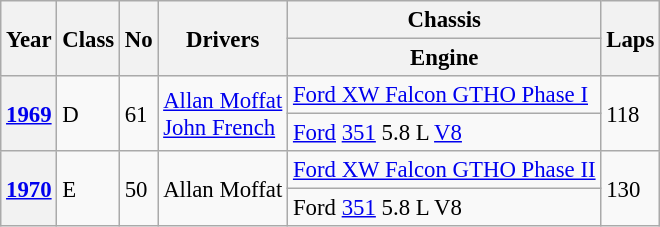<table class="wikitable" style="font-size: 95%;">
<tr>
<th rowspan=2>Year</th>
<th rowspan=2>Class</th>
<th rowspan=2>No</th>
<th rowspan=2>Drivers</th>
<th>Chassis</th>
<th rowspan=2>Laps</th>
</tr>
<tr>
<th>Engine</th>
</tr>
<tr>
<th rowspan=2><a href='#'>1969</a></th>
<td rowspan=2>D</td>
<td rowspan=2>61</td>
<td rowspan=2> <a href='#'>Allan Moffat</a><br> <a href='#'>John French</a></td>
<td><a href='#'>Ford XW Falcon GTHO Phase I</a></td>
<td rowspan=2>118</td>
</tr>
<tr>
<td><a href='#'>Ford</a> <a href='#'>351</a> 5.8 L <a href='#'>V8</a></td>
</tr>
<tr>
<th rowspan=2><a href='#'>1970</a></th>
<td rowspan=2>E</td>
<td rowspan=2>50</td>
<td rowspan=2> Allan Moffat</td>
<td><a href='#'>Ford XW Falcon GTHO Phase II</a></td>
<td rowspan=2>130</td>
</tr>
<tr>
<td>Ford <a href='#'>351</a> 5.8 L V8</td>
</tr>
</table>
